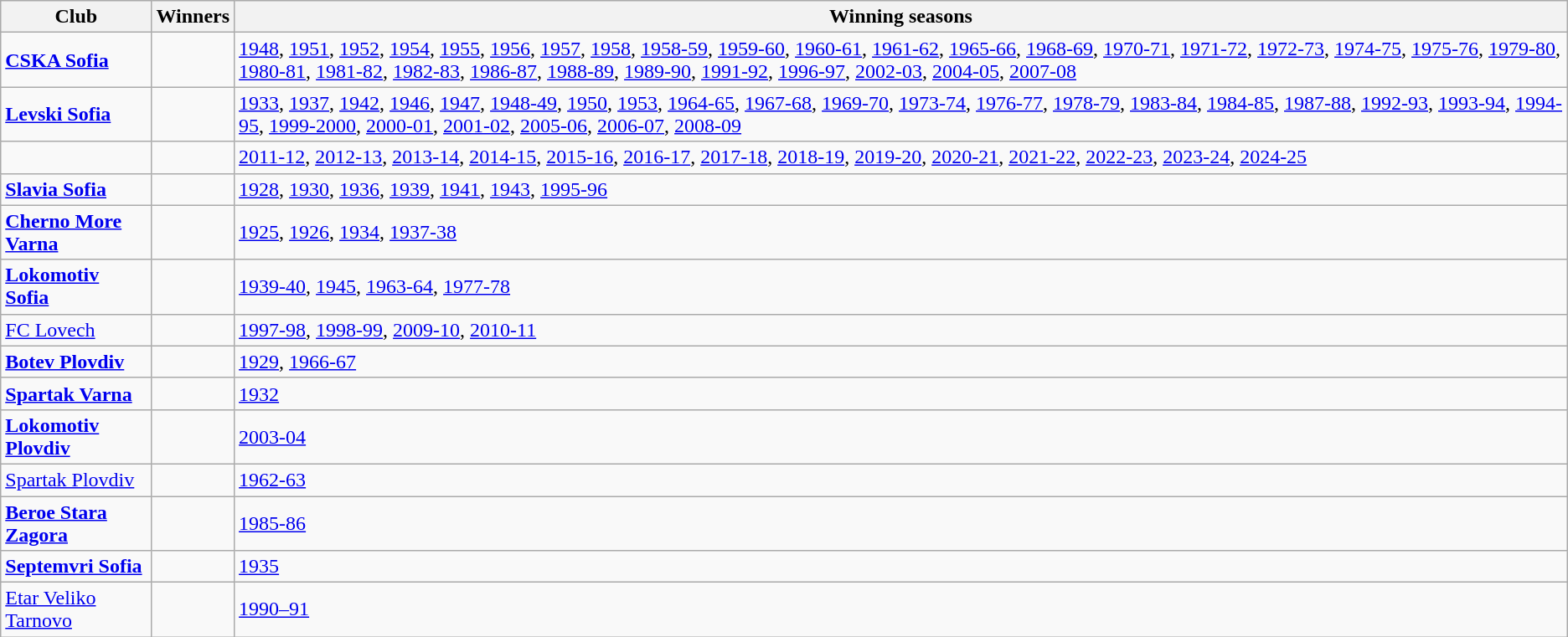<table class="wikitable sortable">
<tr>
<th>Club</th>
<th>Winners</th>
<th>Winning seasons</th>
</tr>
<tr>
<td><strong><a href='#'>CSKA Sofia</a></strong></td>
<td></td>
<td><a href='#'>1948</a>, <a href='#'>1951</a>, <a href='#'>1952</a>, <a href='#'>1954</a>, <a href='#'>1955</a>, <a href='#'>1956</a>, <a href='#'>1957</a>, <a href='#'>1958</a>, <a href='#'>1958-59</a>, <a href='#'>1959-60</a>, <a href='#'>1960-61</a>, <a href='#'>1961-62</a>, <a href='#'>1965-66</a>, <a href='#'>1968-69</a>, <a href='#'>1970-71</a>, <a href='#'>1971-72</a>, <a href='#'>1972-73</a>, <a href='#'>1974-75</a>, <a href='#'>1975-76</a>, <a href='#'>1979-80</a>, <a href='#'>1980-81</a>, <a href='#'>1981-82</a>, <a href='#'>1982-83</a>, <a href='#'>1986-87</a>, <a href='#'>1988-89</a>, <a href='#'>1989-90</a>, <a href='#'>1991-92</a>, <a href='#'>1996-97</a>, <a href='#'>2002-03</a>, <a href='#'>2004-05</a>, <a href='#'>2007-08</a></td>
</tr>
<tr>
<td><strong><a href='#'>Levski Sofia</a></strong></td>
<td></td>
<td><a href='#'>1933</a>, <a href='#'>1937</a>, <a href='#'>1942</a>, <a href='#'>1946</a>, <a href='#'>1947</a>, <a href='#'>1948-49</a>, <a href='#'>1950</a>, <a href='#'>1953</a>, <a href='#'>1964-65</a>, <a href='#'>1967-68</a>, <a href='#'>1969-70</a>, <a href='#'>1973-74</a>, <a href='#'>1976-77</a>, <a href='#'>1978-79</a>, <a href='#'>1983-84</a>, <a href='#'>1984-85</a>, <a href='#'>1987-88</a>, <a href='#'>1992-93</a>, <a href='#'>1993-94</a>, <a href='#'>1994-95</a>, <a href='#'>1999-2000</a>, <a href='#'>2000-01</a>, <a href='#'>2001-02</a>, <a href='#'>2005-06</a>, <a href='#'>2006-07</a>, <a href='#'>2008-09</a></td>
</tr>
<tr>
<td></td>
<td></td>
<td><a href='#'>2011-12</a>, <a href='#'>2012-13</a>, <a href='#'>2013-14</a>, <a href='#'>2014-15</a>, <a href='#'>2015-16</a>, <a href='#'>2016-17</a>, <a href='#'>2017-18</a>, <a href='#'>2018-19</a>, <a href='#'>2019-20</a>, <a href='#'>2020-21</a>, <a href='#'>2021-22</a>, <a href='#'>2022-23</a>, <a href='#'>2023-24</a>, <a href='#'>2024-25</a></td>
</tr>
<tr>
<td><strong><a href='#'>Slavia Sofia</a></strong></td>
<td></td>
<td><a href='#'>1928</a>, <a href='#'>1930</a>, <a href='#'>1936</a>, <a href='#'>1939</a>, <a href='#'>1941</a>, <a href='#'>1943</a>, <a href='#'>1995-96</a></td>
</tr>
<tr>
<td><strong><a href='#'>Cherno More Varna</a></strong></td>
<td></td>
<td><a href='#'>1925</a>, <a href='#'>1926</a>, <a href='#'>1934</a>, <a href='#'>1937-38</a></td>
</tr>
<tr>
<td><strong><a href='#'>Lokomotiv Sofia</a></strong></td>
<td></td>
<td><a href='#'>1939-40</a>, <a href='#'>1945</a>, <a href='#'>1963-64</a>, <a href='#'>1977-78</a></td>
</tr>
<tr>
<td><a href='#'>FC Lovech</a></td>
<td></td>
<td><a href='#'>1997-98</a>, <a href='#'>1998-99</a>, <a href='#'>2009-10</a>, <a href='#'>2010-11</a></td>
</tr>
<tr>
<td><strong><a href='#'>Botev Plovdiv</a></strong></td>
<td></td>
<td><a href='#'>1929</a>, <a href='#'>1966-67</a></td>
</tr>
<tr>
<td><strong><a href='#'>Spartak Varna</a></strong></td>
<td></td>
<td><a href='#'>1932</a></td>
</tr>
<tr>
<td><strong><a href='#'>Lokomotiv Plovdiv</a></strong></td>
<td></td>
<td><a href='#'>2003-04</a></td>
</tr>
<tr>
<td><a href='#'>Spartak Plovdiv</a></td>
<td></td>
<td><a href='#'>1962-63</a></td>
</tr>
<tr>
<td><strong><a href='#'>Beroe Stara Zagora</a></strong></td>
<td></td>
<td><a href='#'>1985-86</a></td>
</tr>
<tr>
<td><strong><a href='#'>Septemvri Sofia</a></strong></td>
<td></td>
<td><a href='#'>1935</a></td>
</tr>
<tr>
<td><a href='#'>Etar Veliko Tarnovo</a></td>
<td></td>
<td><a href='#'>1990–91</a></td>
</tr>
</table>
